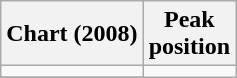<table class="wikitable sortable">
<tr>
<th>Chart (2008)</th>
<th>Peak<br>position</th>
</tr>
<tr>
<td></td>
</tr>
<tr>
</tr>
</table>
